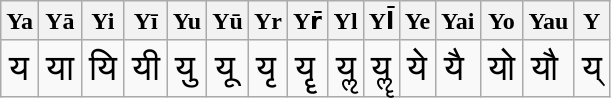<table class="wikitable">
<tr>
<th>Ya</th>
<th>Yā</th>
<th>Yi</th>
<th>Yī</th>
<th>Yu</th>
<th>Yū</th>
<th>Yr</th>
<th>Yr̄</th>
<th>Yl</th>
<th>Yl̄</th>
<th>Ye</th>
<th>Yai</th>
<th>Yo</th>
<th>Yau</th>
<th>Y</th>
</tr>
<tr style="font-size: 150%;">
<td>य</td>
<td>या</td>
<td>यि</td>
<td>यी</td>
<td>यु</td>
<td>यू</td>
<td>यृ</td>
<td>यॄ</td>
<td>यॢ</td>
<td>यॣ</td>
<td>ये</td>
<td>यै</td>
<td>यो</td>
<td>यौ</td>
<td>य्</td>
</tr>
</table>
